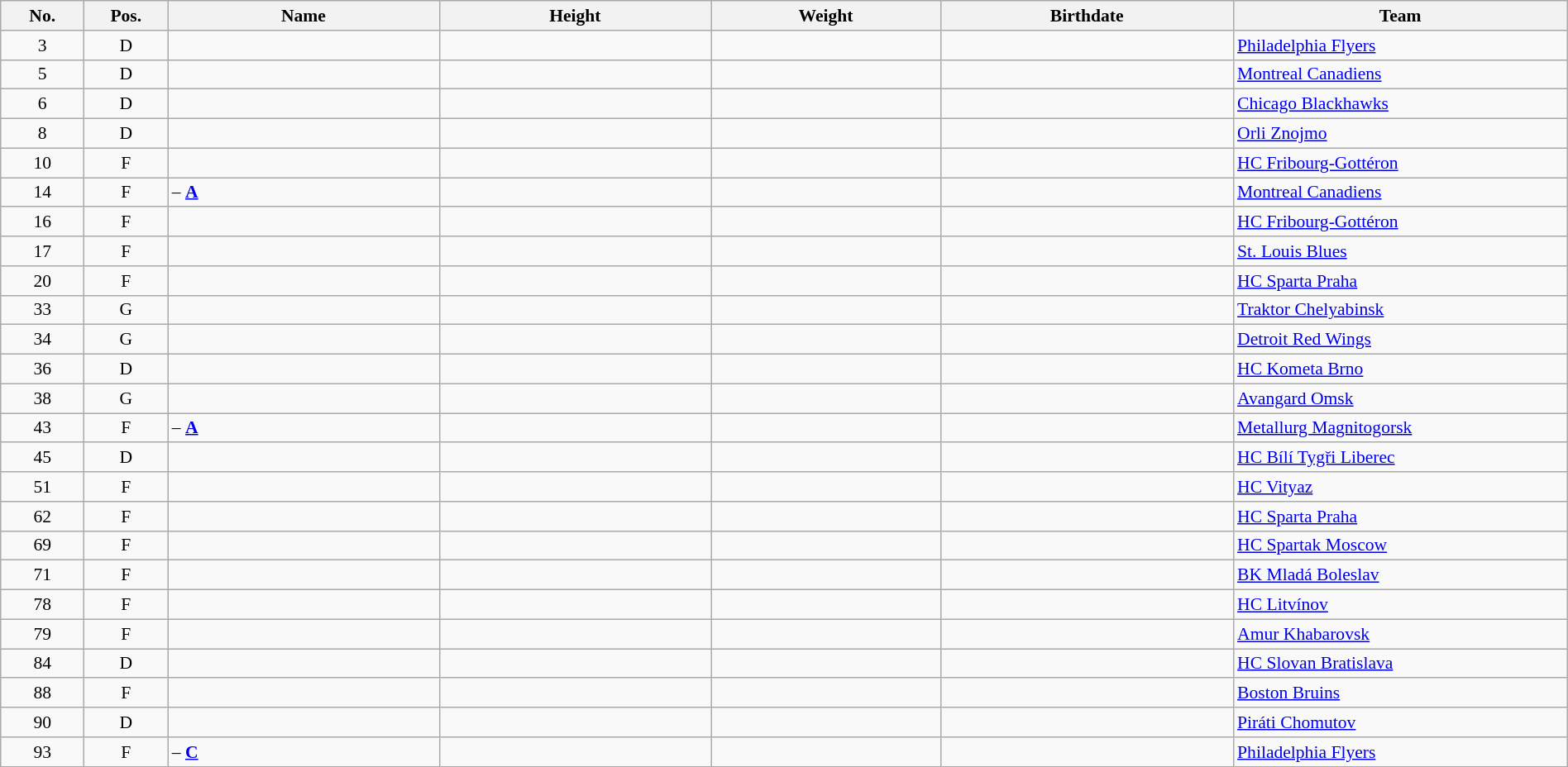<table width="100%" class="wikitable sortable" style="font-size: 90%; text-align: center;">
<tr>
<th style="width:  4%;">No.</th>
<th style="width:  4%;">Pos.</th>
<th style="width: 13%;">Name</th>
<th style="width: 13%;">Height</th>
<th style="width: 11%;">Weight</th>
<th style="width: 14%;">Birthdate</th>
<th style="width: 16%;">Team</th>
</tr>
<tr>
<td>3</td>
<td>D</td>
<td align=left></td>
<td></td>
<td></td>
<td></td>
<td style="text-align:left;"> <a href='#'>Philadelphia Flyers</a></td>
</tr>
<tr>
<td>5</td>
<td>D</td>
<td align=left></td>
<td></td>
<td></td>
<td></td>
<td style="text-align:left;"> <a href='#'>Montreal Canadiens</a></td>
</tr>
<tr>
<td>6</td>
<td>D</td>
<td align=left></td>
<td></td>
<td></td>
<td></td>
<td style="text-align:left;"> <a href='#'>Chicago Blackhawks</a></td>
</tr>
<tr>
<td>8</td>
<td>D</td>
<td align=left></td>
<td></td>
<td></td>
<td></td>
<td style="text-align:left;"> <a href='#'>Orli Znojmo</a></td>
</tr>
<tr>
<td>10</td>
<td>F</td>
<td align=left></td>
<td></td>
<td></td>
<td></td>
<td style="text-align:left;"> <a href='#'>HC Fribourg-Gottéron</a></td>
</tr>
<tr>
<td>14</td>
<td>F</td>
<td align=left> – <strong><a href='#'>A</a></strong></td>
<td></td>
<td></td>
<td></td>
<td style="text-align:left;"> <a href='#'>Montreal Canadiens</a></td>
</tr>
<tr>
<td>16</td>
<td>F</td>
<td align=left></td>
<td></td>
<td></td>
<td></td>
<td style="text-align:left;"> <a href='#'>HC Fribourg-Gottéron</a></td>
</tr>
<tr>
<td>17</td>
<td>F</td>
<td align=left></td>
<td></td>
<td></td>
<td></td>
<td style="text-align:left;"> <a href='#'>St. Louis Blues</a></td>
</tr>
<tr>
<td>20</td>
<td>F</td>
<td align=left></td>
<td></td>
<td></td>
<td></td>
<td style="text-align:left;"> <a href='#'>HC Sparta Praha</a></td>
</tr>
<tr>
<td>33</td>
<td>G</td>
<td align=left></td>
<td></td>
<td></td>
<td></td>
<td style="text-align:left;"> <a href='#'>Traktor Chelyabinsk</a></td>
</tr>
<tr>
<td>34</td>
<td>G</td>
<td align=left></td>
<td></td>
<td></td>
<td></td>
<td style="text-align:left;"> <a href='#'>Detroit Red Wings</a></td>
</tr>
<tr>
<td>36</td>
<td>D</td>
<td align=left></td>
<td></td>
<td></td>
<td></td>
<td style="text-align:left;"> <a href='#'>HC Kometa Brno</a></td>
</tr>
<tr>
<td>38</td>
<td>G</td>
<td align=left></td>
<td></td>
<td></td>
<td></td>
<td style="text-align:left;"> <a href='#'>Avangard Omsk</a></td>
</tr>
<tr>
<td>43</td>
<td>F</td>
<td align=left> – <strong><a href='#'>A</a></strong></td>
<td></td>
<td></td>
<td></td>
<td style="text-align:left;"> <a href='#'>Metallurg Magnitogorsk</a></td>
</tr>
<tr>
<td>45</td>
<td>D</td>
<td align=left></td>
<td></td>
<td></td>
<td></td>
<td style="text-align:left;"> <a href='#'>HC Bílí Tygři Liberec</a></td>
</tr>
<tr>
<td>51</td>
<td>F</td>
<td align=left></td>
<td></td>
<td></td>
<td></td>
<td style="text-align:left;"> <a href='#'>HC Vityaz</a></td>
</tr>
<tr>
<td>62</td>
<td>F</td>
<td align=left></td>
<td></td>
<td></td>
<td></td>
<td style="text-align:left;"> <a href='#'>HC Sparta Praha</a></td>
</tr>
<tr>
<td>69</td>
<td>F</td>
<td align=left></td>
<td></td>
<td></td>
<td></td>
<td style="text-align:left;"> <a href='#'>HC Spartak Moscow</a></td>
</tr>
<tr>
<td>71</td>
<td>F</td>
<td align=left></td>
<td></td>
<td></td>
<td></td>
<td style="text-align:left;"> <a href='#'>BK Mladá Boleslav</a></td>
</tr>
<tr>
<td>78</td>
<td>F</td>
<td align=left></td>
<td></td>
<td></td>
<td></td>
<td style="text-align:left;"> <a href='#'>HC Litvínov</a></td>
</tr>
<tr>
<td>79</td>
<td>F</td>
<td align=left></td>
<td></td>
<td></td>
<td></td>
<td style="text-align:left;"> <a href='#'>Amur Khabarovsk</a></td>
</tr>
<tr>
<td>84</td>
<td>D</td>
<td align=left></td>
<td></td>
<td></td>
<td></td>
<td style="text-align:left;"> <a href='#'>HC Slovan Bratislava</a></td>
</tr>
<tr>
<td>88</td>
<td>F</td>
<td align=left></td>
<td></td>
<td></td>
<td></td>
<td style="text-align:left;"> <a href='#'>Boston Bruins</a></td>
</tr>
<tr>
<td>90</td>
<td>D</td>
<td align=left></td>
<td></td>
<td></td>
<td></td>
<td style="text-align:left;"> <a href='#'>Piráti Chomutov</a></td>
</tr>
<tr>
<td>93</td>
<td>F</td>
<td align=left> – <strong><a href='#'>C</a></strong></td>
<td></td>
<td></td>
<td></td>
<td style="text-align:left;"> <a href='#'>Philadelphia Flyers</a></td>
</tr>
</table>
